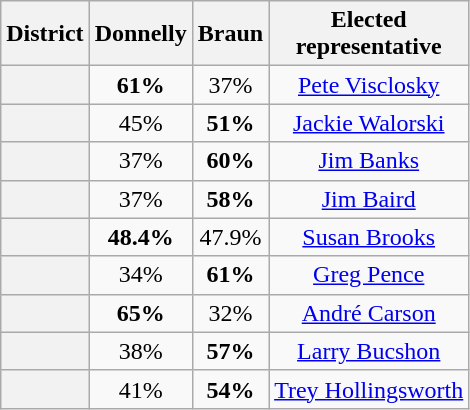<table class=wikitable>
<tr>
<th>District</th>
<th>Donnelly</th>
<th>Braun</th>
<th>Elected<br>representative</th>
</tr>
<tr align=center>
<th></th>
<td><strong>61%</strong></td>
<td>37%</td>
<td><a href='#'>Pete Visclosky</a></td>
</tr>
<tr align=center>
<th></th>
<td>45%</td>
<td><strong>51%</strong></td>
<td><a href='#'>Jackie Walorski</a></td>
</tr>
<tr align=center>
<th></th>
<td>37%</td>
<td><strong>60%</strong></td>
<td><a href='#'>Jim Banks</a></td>
</tr>
<tr align=center>
<th></th>
<td>37%</td>
<td><strong>58%</strong></td>
<td><a href='#'>Jim Baird</a></td>
</tr>
<tr align=center>
<th></th>
<td><strong>48.4%</strong></td>
<td>47.9%</td>
<td><a href='#'>Susan Brooks</a></td>
</tr>
<tr align=center>
<th></th>
<td>34%</td>
<td><strong>61%</strong></td>
<td><a href='#'>Greg Pence</a></td>
</tr>
<tr align=center>
<th></th>
<td><strong>65%</strong></td>
<td>32%</td>
<td><a href='#'>André Carson</a></td>
</tr>
<tr align=center>
<th></th>
<td>38%</td>
<td><strong>57%</strong></td>
<td><a href='#'>Larry Bucshon</a></td>
</tr>
<tr align=center>
<th></th>
<td>41%</td>
<td><strong>54%</strong></td>
<td><a href='#'>Trey Hollingsworth</a></td>
</tr>
</table>
